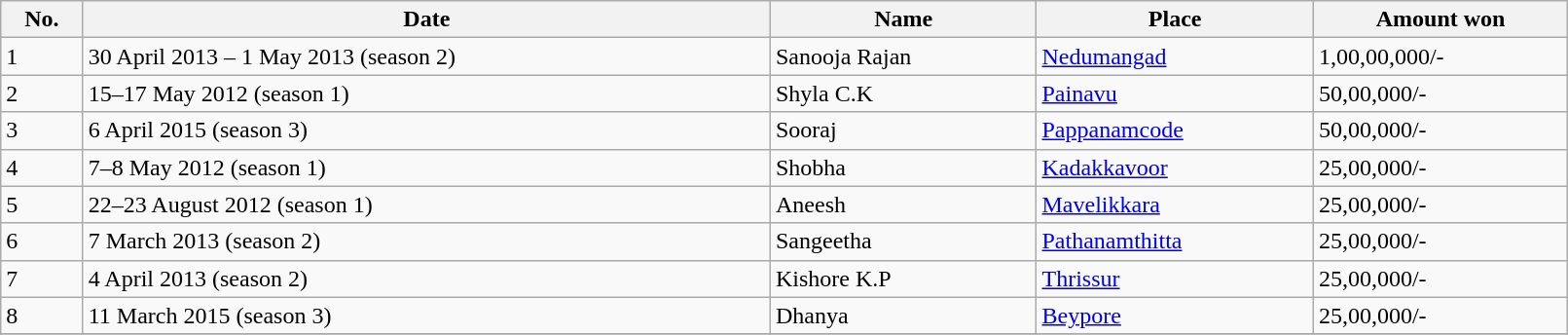<table class="wikitable sortable" style="width:85%;">
<tr>
<th>No.</th>
<th>Date</th>
<th>Name</th>
<th>Place</th>
<th>Amount won</th>
</tr>
<tr>
<td>1</td>
<td>30 April 2013 – 1 May 2013 (season 2)</td>
<td>Sanooja Rajan</td>
<td><a href='#'>Nedumangad</a></td>
<td>1,00,00,000/-</td>
</tr>
<tr>
<td>2</td>
<td>15–17 May 2012 (season 1)</td>
<td>Shyla C.K</td>
<td><a href='#'>Painavu</a></td>
<td>50,00,000/-</td>
</tr>
<tr>
<td>3</td>
<td>6 April 2015 (season 3)</td>
<td>Sooraj</td>
<td><a href='#'>Pappanamcode</a></td>
<td>50,00,000/-</td>
</tr>
<tr>
<td>4</td>
<td>7–8 May 2012 (season 1)</td>
<td>Shobha</td>
<td><a href='#'>Kadakkavoor</a></td>
<td>25,00,000/-</td>
</tr>
<tr>
<td>5</td>
<td>22–23 August 2012 (season 1)</td>
<td>Aneesh</td>
<td><a href='#'>Mavelikkara</a></td>
<td>25,00,000/-</td>
</tr>
<tr>
<td>6</td>
<td>7 March 2013 (season 2)</td>
<td>Sangeetha</td>
<td><a href='#'>Pathanamthitta</a></td>
<td>25,00,000/-</td>
</tr>
<tr>
<td>7</td>
<td>4 April 2013 (season 2)</td>
<td>Kishore K.P</td>
<td><a href='#'>Thrissur</a></td>
<td>25,00,000/-</td>
</tr>
<tr>
<td>8</td>
<td>11 March 2015 (season 3)</td>
<td>Dhanya</td>
<td><a href='#'>Beypore</a></td>
<td>25,00,000/-</td>
</tr>
<tr>
</tr>
</table>
